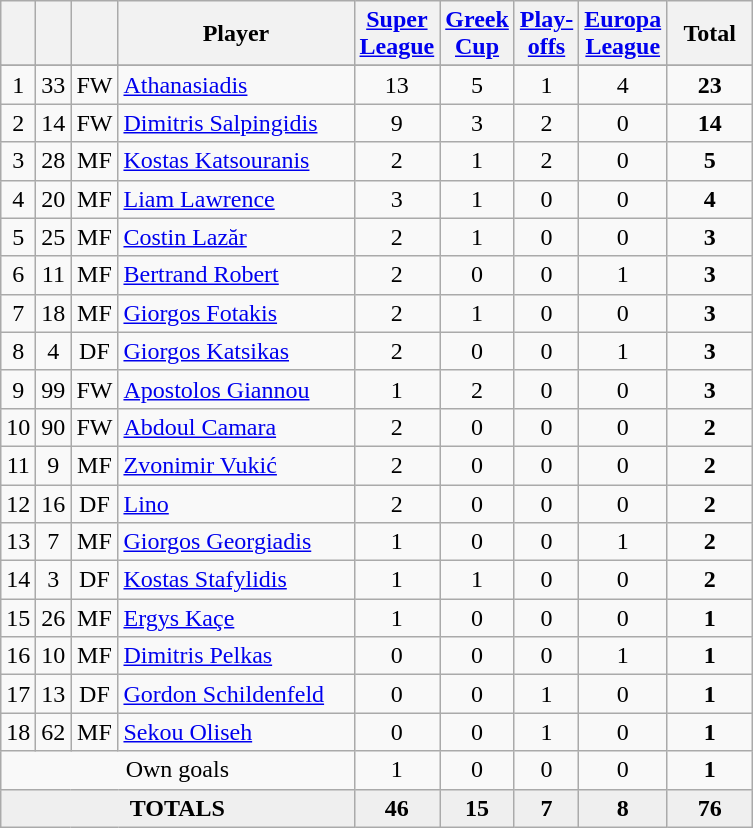<table class="wikitable sortable" style="text-align:center">
<tr>
<th width=5></th>
<th width=5></th>
<th width=5></th>
<th width=150>Player</th>
<th width=30><a href='#'>Super League</a></th>
<th width=30><a href='#'>Greek Cup</a></th>
<th width=30px><a href='#'>Play-offs</a></th>
<th width=30px><a href='#'>Europa League</a></th>
<th width=50>Total</th>
</tr>
<tr>
</tr>
<tr>
<td>1</td>
<td>33</td>
<td>FW</td>
<td align=left> <a href='#'>Athanasiadis</a></td>
<td>13</td>
<td>5</td>
<td>1</td>
<td>4</td>
<td><strong>23</strong></td>
</tr>
<tr>
<td>2</td>
<td>14</td>
<td>FW</td>
<td align=left> <a href='#'>Dimitris Salpingidis</a></td>
<td>9</td>
<td>3</td>
<td>2</td>
<td>0</td>
<td><strong>14</strong></td>
</tr>
<tr>
<td>3</td>
<td>28</td>
<td>MF</td>
<td align=left> <a href='#'>Kostas Katsouranis</a></td>
<td>2</td>
<td>1</td>
<td>2</td>
<td>0</td>
<td><strong>5</strong></td>
</tr>
<tr>
<td>4</td>
<td>20</td>
<td>MF</td>
<td align=left> <a href='#'>Liam Lawrence</a></td>
<td>3</td>
<td>1</td>
<td>0</td>
<td>0</td>
<td><strong>4</strong></td>
</tr>
<tr>
<td>5</td>
<td>25</td>
<td>MF</td>
<td align=left> <a href='#'>Costin Lazăr</a></td>
<td>2</td>
<td>1</td>
<td>0</td>
<td>0</td>
<td><strong>3</strong></td>
</tr>
<tr>
<td>6</td>
<td>11</td>
<td>MF</td>
<td align=left> <a href='#'>Bertrand Robert</a></td>
<td>2</td>
<td>0</td>
<td>0</td>
<td>1</td>
<td><strong>3</strong></td>
</tr>
<tr>
<td>7</td>
<td>18</td>
<td>MF</td>
<td align=left> <a href='#'>Giorgos Fotakis</a></td>
<td>2</td>
<td>1</td>
<td>0</td>
<td>0</td>
<td><strong>3</strong></td>
</tr>
<tr>
<td>8</td>
<td>4</td>
<td>DF</td>
<td align=left> <a href='#'>Giorgos Katsikas</a></td>
<td>2</td>
<td>0</td>
<td>0</td>
<td>1</td>
<td><strong>3</strong></td>
</tr>
<tr>
<td>9</td>
<td>99</td>
<td>FW</td>
<td align=left> <a href='#'>Apostolos Giannou</a></td>
<td>1</td>
<td>2</td>
<td>0</td>
<td>0</td>
<td><strong>3</strong></td>
</tr>
<tr>
<td>10</td>
<td>90</td>
<td>FW</td>
<td align=left> <a href='#'>Abdoul Camara</a></td>
<td>2</td>
<td>0</td>
<td>0</td>
<td>0</td>
<td><strong>2</strong></td>
</tr>
<tr>
<td>11</td>
<td>9</td>
<td>MF</td>
<td align=left> <a href='#'>Zvonimir Vukić</a></td>
<td>2</td>
<td>0</td>
<td>0</td>
<td>0</td>
<td><strong>2</strong></td>
</tr>
<tr>
<td>12</td>
<td>16</td>
<td>DF</td>
<td align=left> <a href='#'>Lino</a></td>
<td>2</td>
<td>0</td>
<td>0</td>
<td>0</td>
<td><strong>2</strong></td>
</tr>
<tr>
<td>13</td>
<td>7</td>
<td>MF</td>
<td align=left> <a href='#'>Giorgos Georgiadis</a></td>
<td>1</td>
<td>0</td>
<td>0</td>
<td>1</td>
<td><strong>2</strong></td>
</tr>
<tr>
<td>14</td>
<td>3</td>
<td>DF</td>
<td align=left> <a href='#'>Kostas Stafylidis</a></td>
<td>1</td>
<td>1</td>
<td>0</td>
<td>0</td>
<td><strong>2</strong></td>
</tr>
<tr>
<td>15</td>
<td>26</td>
<td>MF</td>
<td align=left> <a href='#'>Ergys Kaçe</a></td>
<td>1</td>
<td>0</td>
<td>0</td>
<td>0</td>
<td><strong>1</strong></td>
</tr>
<tr>
<td>16</td>
<td>10</td>
<td>MF</td>
<td align=left> <a href='#'>Dimitris Pelkas</a></td>
<td>0</td>
<td>0</td>
<td>0</td>
<td>1</td>
<td><strong>1</strong></td>
</tr>
<tr>
<td>17</td>
<td>13</td>
<td>DF</td>
<td align=left> <a href='#'>Gordon Schildenfeld</a></td>
<td>0</td>
<td>0</td>
<td>1</td>
<td>0</td>
<td><strong>1</strong></td>
</tr>
<tr>
<td>18</td>
<td>62</td>
<td>MF</td>
<td align=left> <a href='#'>Sekou Oliseh</a></td>
<td>0</td>
<td>0</td>
<td>1</td>
<td>0</td>
<td><strong>1</strong></td>
</tr>
<tr>
<td colspan="4">Own goals</td>
<td>1</td>
<td>0</td>
<td>0</td>
<td>0</td>
<td><strong>1</strong></td>
</tr>
<tr bgcolor="#EFEFEF">
<td colspan=4><strong>TOTALS</strong></td>
<td><strong>46</strong></td>
<td><strong>15</strong></td>
<td><strong>7</strong></td>
<td><strong>8</strong></td>
<td><strong>76</strong></td>
</tr>
</table>
